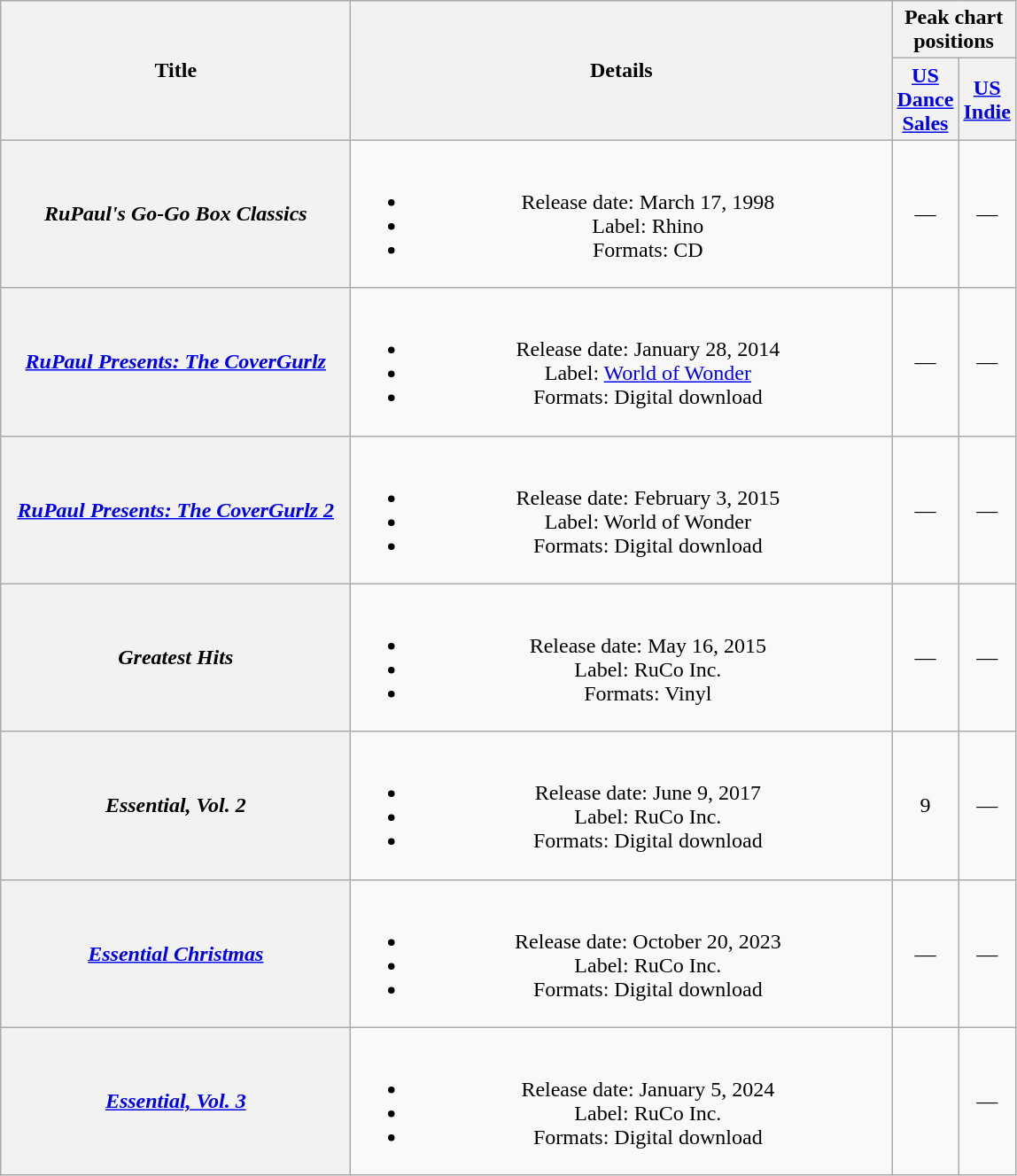<table class="wikitable plainrowheaders" style="text-align:center;">
<tr>
<th rowspan="2" style="width:16em;">Title</th>
<th rowspan="2" style="width:25em;">Details</th>
<th colspan="2">Peak chart positions</th>
</tr>
<tr>
<th style="width:35px;"><a href='#'>US<br>Dance<br>Sales</a><br></th>
<th style="width:35px;"><a href='#'>US Indie</a><br></th>
</tr>
<tr>
<th scope="row"><em>RuPaul's Go-Go Box Classics</em></th>
<td><br><ul><li>Release date: March 17, 1998</li><li>Label: Rhino</li><li>Formats: CD</li></ul></td>
<td>—</td>
<td>—</td>
</tr>
<tr>
<th scope="row"><em><a href='#'>RuPaul Presents: The CoverGurlz</a></em></th>
<td><br><ul><li>Release date: January 28, 2014</li><li>Label: <a href='#'>World of Wonder</a></li><li>Formats: Digital download</li></ul></td>
<td>—</td>
<td>—</td>
</tr>
<tr>
<th scope="row"><em><a href='#'>RuPaul Presents: The CoverGurlz 2</a></em></th>
<td><br><ul><li>Release date: February 3, 2015</li><li>Label: World of Wonder</li><li>Formats: Digital download</li></ul></td>
<td>—</td>
<td>—</td>
</tr>
<tr>
<th scope="row"><em>Greatest Hits</em></th>
<td><br><ul><li>Release date: May 16, 2015</li><li>Label: RuCo Inc.</li><li>Formats: Vinyl</li></ul></td>
<td>—</td>
<td>—</td>
</tr>
<tr>
<th scope="row"><em>Essential, Vol. 2</em></th>
<td><br><ul><li>Release date: June 9, 2017</li><li>Label: RuCo Inc.</li><li>Formats: Digital download</li></ul></td>
<td>9</td>
<td>—</td>
</tr>
<tr>
<th scope="row"><em><a href='#'>Essential Christmas</a></em></th>
<td><br><ul><li>Release date: October 20, 2023</li><li>Label: RuCo Inc.</li><li>Formats: Digital download</li></ul></td>
<td>—</td>
<td>—</td>
</tr>
<tr>
<th scope="row"><em><a href='#'>Essential, Vol. 3</a></em></th>
<td><br><ul><li>Release date: January 5, 2024</li><li>Label: RuCo Inc.</li><li>Formats: Digital download</li></ul></td>
<td></td>
<td>—</td>
</tr>
</table>
